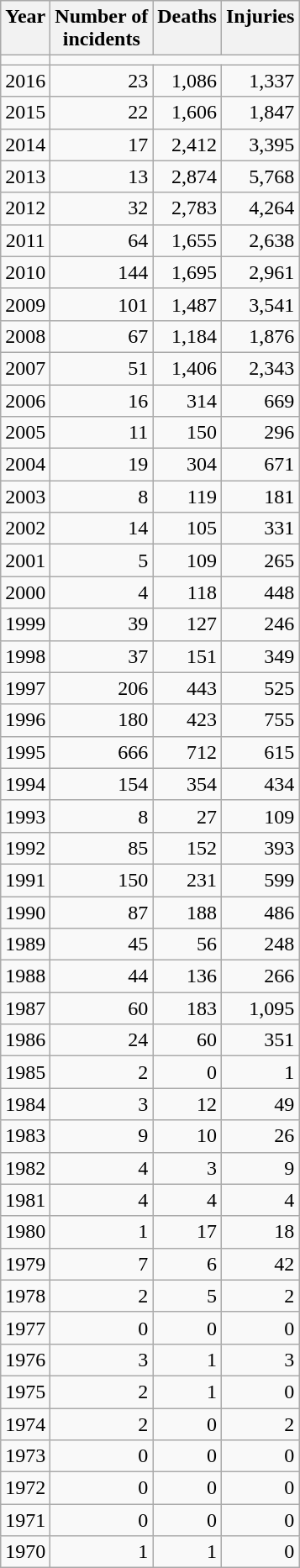<table class="wikitable sortable collapsible collapsed floatright" style="text-align:right">
<tr style="background:#ececec; vertical-align:top;">
<th>Year</th>
<th>Number of<br>incidents</th>
<th>Deaths</th>
<th>Injuries</th>
</tr>
<tr>
<td></td>
</tr>
<tr>
<td align=center>2016</td>
<td>23</td>
<td>1,086</td>
<td>1,337</td>
</tr>
<tr>
<td align=center>2015</td>
<td>22</td>
<td>1,606</td>
<td>1,847</td>
</tr>
<tr>
<td align=center>2014</td>
<td>17</td>
<td>2,412</td>
<td>3,395</td>
</tr>
<tr>
<td align=center>2013</td>
<td>13</td>
<td>2,874</td>
<td>5,768</td>
</tr>
<tr>
<td align=center>2012</td>
<td>32</td>
<td>2,783</td>
<td>4,264</td>
</tr>
<tr>
<td align=center>2011</td>
<td>64</td>
<td>1,655</td>
<td>2,638</td>
</tr>
<tr>
<td align=center>2010</td>
<td>144</td>
<td>1,695</td>
<td>2,961</td>
</tr>
<tr>
<td align=center>2009</td>
<td>101</td>
<td>1,487</td>
<td>3,541</td>
</tr>
<tr>
<td align=center>2008</td>
<td>67</td>
<td>1,184</td>
<td>1,876</td>
</tr>
<tr>
<td align=center>2007</td>
<td>51</td>
<td>1,406</td>
<td>2,343</td>
</tr>
<tr>
<td align=center>2006</td>
<td>16</td>
<td>314</td>
<td>669</td>
</tr>
<tr>
<td align=center>2005</td>
<td>11</td>
<td>150</td>
<td>296</td>
</tr>
<tr>
<td align=center>2004</td>
<td>19</td>
<td>304</td>
<td>671</td>
</tr>
<tr>
<td align=center>2003</td>
<td>8</td>
<td>119</td>
<td>181</td>
</tr>
<tr>
<td align=center>2002</td>
<td>14</td>
<td>105</td>
<td>331</td>
</tr>
<tr>
<td align=center>2001</td>
<td>5</td>
<td>109</td>
<td>265</td>
</tr>
<tr>
<td align=center>2000</td>
<td>4</td>
<td>118</td>
<td>448</td>
</tr>
<tr>
<td align=center>1999</td>
<td>39</td>
<td>127</td>
<td>246</td>
</tr>
<tr>
<td align=center>1998</td>
<td>37</td>
<td>151</td>
<td>349</td>
</tr>
<tr>
<td align=center>1997</td>
<td>206</td>
<td>443</td>
<td>525</td>
</tr>
<tr>
<td align=center>1996</td>
<td>180</td>
<td>423</td>
<td>755</td>
</tr>
<tr>
<td align=center>1995</td>
<td>666</td>
<td>712</td>
<td>615</td>
</tr>
<tr>
<td align=center>1994</td>
<td>154</td>
<td>354</td>
<td>434</td>
</tr>
<tr>
<td align=center>1993</td>
<td>8</td>
<td>27</td>
<td>109</td>
</tr>
<tr>
<td align=center>1992</td>
<td>85</td>
<td>152</td>
<td>393</td>
</tr>
<tr>
<td align=center>1991</td>
<td>150</td>
<td>231</td>
<td>599</td>
</tr>
<tr>
<td align=center>1990</td>
<td>87</td>
<td>188</td>
<td>486</td>
</tr>
<tr>
<td align=center>1989</td>
<td>45</td>
<td>56</td>
<td>248</td>
</tr>
<tr>
<td align=center>1988</td>
<td>44</td>
<td>136</td>
<td>266</td>
</tr>
<tr>
<td align=center>1987</td>
<td>60</td>
<td>183</td>
<td>1,095</td>
</tr>
<tr>
<td align=center>1986</td>
<td>24</td>
<td>60</td>
<td>351</td>
</tr>
<tr>
<td align=center>1985</td>
<td>2</td>
<td>0</td>
<td>1</td>
</tr>
<tr>
<td align=center>1984</td>
<td>3</td>
<td>12</td>
<td>49</td>
</tr>
<tr>
<td align=center>1983</td>
<td>9</td>
<td>10</td>
<td>26</td>
</tr>
<tr>
<td align=center>1982</td>
<td>4</td>
<td>3</td>
<td>9</td>
</tr>
<tr>
<td align=center>1981</td>
<td>4</td>
<td>4</td>
<td>4</td>
</tr>
<tr>
<td align=center>1980</td>
<td>1</td>
<td>17</td>
<td>18</td>
</tr>
<tr>
<td align=center>1979</td>
<td>7</td>
<td>6</td>
<td>42</td>
</tr>
<tr>
<td align=center>1978</td>
<td>2</td>
<td>5</td>
<td>2</td>
</tr>
<tr>
<td align=center>1977</td>
<td>0</td>
<td>0</td>
<td>0</td>
</tr>
<tr>
<td align=center>1976</td>
<td>3</td>
<td>1</td>
<td>3</td>
</tr>
<tr>
<td align=center>1975</td>
<td>2</td>
<td>1</td>
<td>0</td>
</tr>
<tr>
<td align=center>1974</td>
<td>2</td>
<td>0</td>
<td>2</td>
</tr>
<tr>
<td align=center>1973</td>
<td>0</td>
<td>0</td>
<td>0</td>
</tr>
<tr>
<td align=center>1972</td>
<td>0</td>
<td>0</td>
<td>0</td>
</tr>
<tr>
<td align=center>1971</td>
<td>0</td>
<td>0</td>
<td>0</td>
</tr>
<tr>
<td align=center>1970</td>
<td>1</td>
<td>1</td>
<td>0</td>
</tr>
</table>
